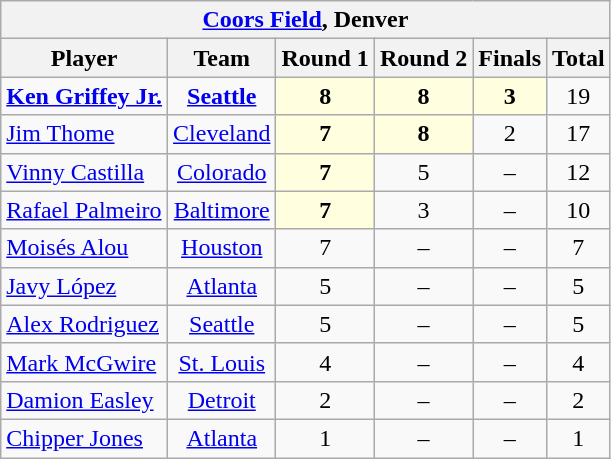<table class="wikitable" style="font-size: 100%; text-align:center;">
<tr>
<th colspan="6"><a href='#'>Coors Field</a>, Denver</th>
</tr>
<tr>
<th>Player</th>
<th>Team</th>
<th>Round 1</th>
<th>Round 2</th>
<th>Finals</th>
<th>Total</th>
</tr>
<tr>
<td align="left"><strong><a href='#'>Ken Griffey Jr.</a></strong></td>
<td><strong><a href='#'>Seattle</a></strong></td>
<td bgcolor=lightyellow><strong>8</strong></td>
<td bgcolor=lightyellow><strong>8</strong></td>
<td bgcolor=lightyellow><strong>3</strong></td>
<td>19</td>
</tr>
<tr>
<td align="left"><a href='#'>Jim Thome</a></td>
<td><a href='#'>Cleveland</a></td>
<td bgcolor=lightyellow><strong>7</strong></td>
<td bgcolor=lightyellow><strong>8</strong></td>
<td>2</td>
<td>17</td>
</tr>
<tr>
<td align="left"><a href='#'>Vinny Castilla</a></td>
<td><a href='#'>Colorado</a></td>
<td bgcolor=lightyellow><strong>7</strong></td>
<td>5</td>
<td>–</td>
<td>12</td>
</tr>
<tr>
<td align="left"><a href='#'>Rafael Palmeiro</a></td>
<td><a href='#'>Baltimore</a></td>
<td bgcolor=lightyellow><strong>7</strong></td>
<td>3</td>
<td>–</td>
<td>10</td>
</tr>
<tr>
<td align="left"><a href='#'>Moisés Alou</a></td>
<td><a href='#'>Houston</a></td>
<td>7</td>
<td>–</td>
<td>–</td>
<td>7</td>
</tr>
<tr>
<td align="left"><a href='#'>Javy López</a></td>
<td><a href='#'>Atlanta</a></td>
<td>5</td>
<td>–</td>
<td>–</td>
<td>5</td>
</tr>
<tr>
<td align="left"><a href='#'>Alex Rodriguez</a></td>
<td><a href='#'>Seattle</a></td>
<td>5</td>
<td>–</td>
<td>–</td>
<td>5</td>
</tr>
<tr>
<td align="left"><a href='#'>Mark McGwire</a></td>
<td><a href='#'>St. Louis</a></td>
<td>4</td>
<td>–</td>
<td>–</td>
<td>4</td>
</tr>
<tr>
<td align="left"><a href='#'>Damion Easley</a></td>
<td><a href='#'>Detroit</a></td>
<td>2</td>
<td>–</td>
<td>–</td>
<td>2</td>
</tr>
<tr>
<td align="left"><a href='#'>Chipper Jones</a></td>
<td><a href='#'>Atlanta</a></td>
<td>1</td>
<td>–</td>
<td>–</td>
<td>1</td>
</tr>
</table>
